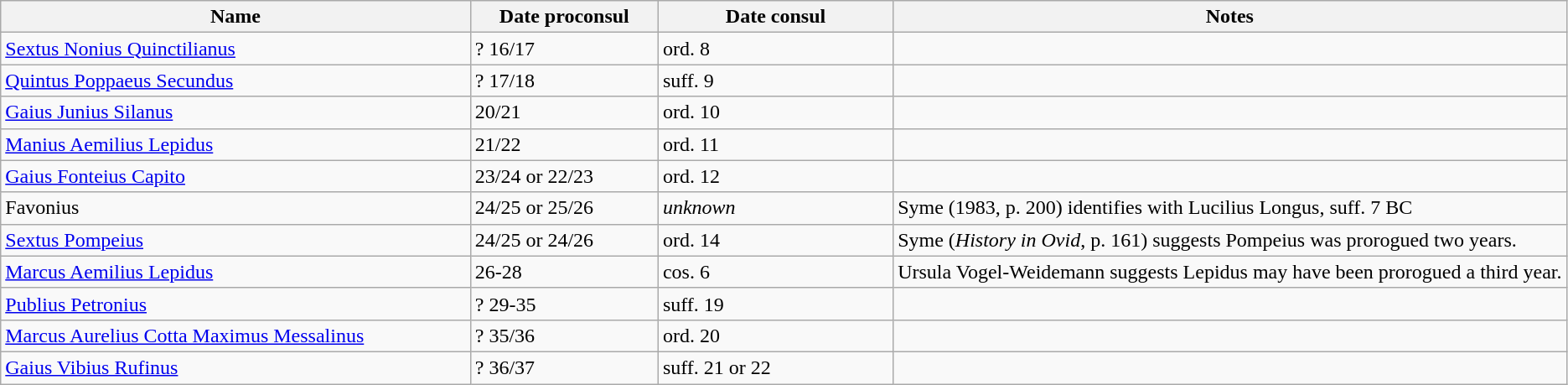<table class="wikitable">
<tr>
<th width=30%>Name</th>
<th width=12%>Date proconsul</th>
<th width=15%>Date consul</th>
<th width=43%>Notes</th>
</tr>
<tr>
<td><a href='#'>Sextus Nonius Quinctilianus</a></td>
<td>? 16/17</td>
<td>ord. 8</td>
<td></td>
</tr>
<tr>
<td><a href='#'>Quintus Poppaeus Secundus</a></td>
<td>? 17/18</td>
<td>suff. 9</td>
<td></td>
</tr>
<tr>
<td><a href='#'>Gaius Junius Silanus</a></td>
<td>20/21</td>
<td>ord. 10</td>
<td></td>
</tr>
<tr>
<td><a href='#'>Manius Aemilius Lepidus</a></td>
<td>21/22</td>
<td>ord. 11</td>
<td></td>
</tr>
<tr>
<td><a href='#'>Gaius Fonteius Capito</a></td>
<td>23/24 or 22/23</td>
<td>ord. 12</td>
<td></td>
</tr>
<tr>
<td>Favonius</td>
<td>24/25 or 25/26</td>
<td><em>unknown</em></td>
<td>Syme (1983, p. 200) identifies with Lucilius Longus, suff. 7 BC</td>
</tr>
<tr>
<td><a href='#'>Sextus Pompeius</a></td>
<td>24/25 or 24/26</td>
<td>ord. 14</td>
<td>Syme (<em>History in Ovid</em>, p. 161) suggests Pompeius was prorogued two years.</td>
</tr>
<tr>
<td><a href='#'>Marcus Aemilius Lepidus</a></td>
<td>26-28</td>
<td>cos. 6</td>
<td>Ursula Vogel-Weidemann suggests Lepidus may have been prorogued a third year.</td>
</tr>
<tr>
<td><a href='#'>Publius Petronius</a></td>
<td>? 29-35</td>
<td>suff. 19</td>
<td></td>
</tr>
<tr>
<td><a href='#'>Marcus Aurelius Cotta Maximus Messalinus</a></td>
<td>? 35/36</td>
<td>ord. 20</td>
<td></td>
</tr>
<tr>
<td><a href='#'>Gaius Vibius Rufinus</a></td>
<td>? 36/37</td>
<td>suff. 21 or 22</td>
<td></td>
</tr>
</table>
